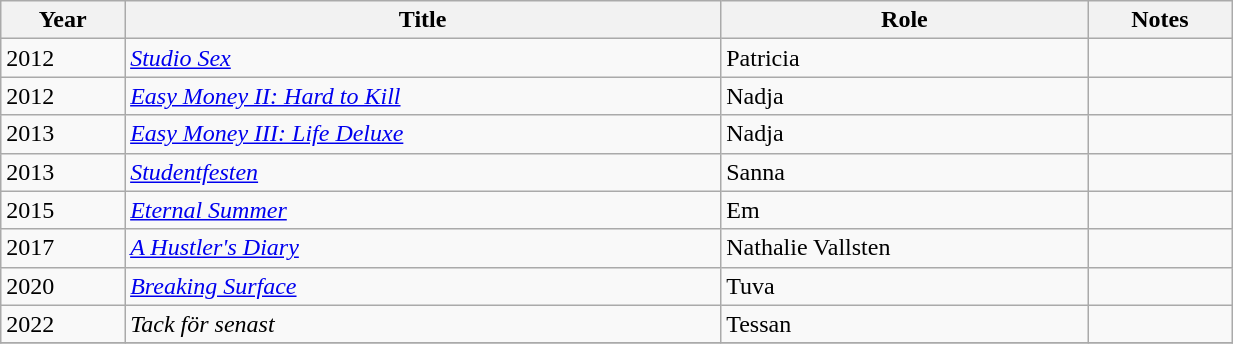<table class="wikitable" width="65%" cellpadding="5">
<tr>
<th>Year</th>
<th>Title</th>
<th>Role</th>
<th>Notes</th>
</tr>
<tr>
<td>2012</td>
<td><em><a href='#'>Studio Sex</a></em></td>
<td>Patricia</td>
<td></td>
</tr>
<tr>
<td>2012</td>
<td><em><a href='#'>Easy Money II: Hard to Kill</a></em></td>
<td>Nadja</td>
<td></td>
</tr>
<tr>
<td>2013</td>
<td><em><a href='#'>Easy Money III: Life Deluxe</a></em></td>
<td>Nadja</td>
<td></td>
</tr>
<tr>
<td>2013</td>
<td><em><a href='#'>Studentfesten</a></em></td>
<td>Sanna</td>
<td></td>
</tr>
<tr>
<td>2015</td>
<td><em><a href='#'>Eternal Summer</a></em></td>
<td>Em</td>
<td></td>
</tr>
<tr>
<td>2017</td>
<td><em><a href='#'>A Hustler's Diary</a></em></td>
<td>Nathalie Vallsten</td>
<td></td>
</tr>
<tr>
<td>2020</td>
<td><em><a href='#'>Breaking Surface</a></em></td>
<td>Tuva</td>
<td></td>
</tr>
<tr>
<td>2022</td>
<td><em>Tack för senast</em></td>
<td>Tessan</td>
<td></td>
</tr>
<tr>
</tr>
</table>
